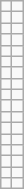<table class="wikitable">
<tr>
<td></td>
<td></td>
</tr>
<tr>
<td></td>
<td></td>
</tr>
<tr>
<td></td>
<td></td>
</tr>
<tr>
<td></td>
<td></td>
</tr>
<tr>
<td></td>
<td></td>
</tr>
<tr>
<td></td>
<td></td>
</tr>
<tr>
<td></td>
<td></td>
</tr>
<tr>
<td></td>
<td></td>
</tr>
<tr>
<td></td>
<td></td>
</tr>
<tr>
<td></td>
<td></td>
</tr>
<tr>
<td></td>
<td></td>
</tr>
<tr>
<td></td>
<td></td>
</tr>
<tr>
<td></td>
<td></td>
</tr>
<tr>
<td></td>
<td></td>
</tr>
<tr>
<td></td>
<td></td>
</tr>
<tr>
<td></td>
<td></td>
</tr>
<tr>
<td></td>
<td></td>
</tr>
</table>
